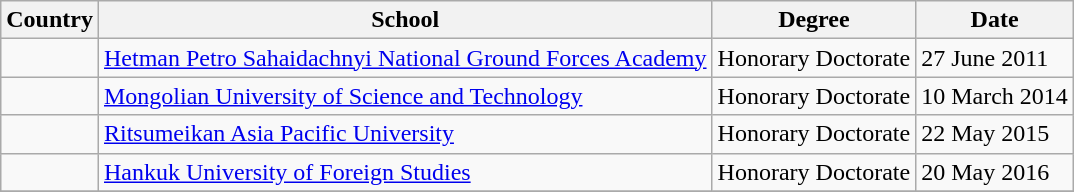<table class="wikitable sortable">
<tr>
<th>Country</th>
<th>School</th>
<th>Degree</th>
<th>Date</th>
</tr>
<tr>
<td></td>
<td><a href='#'>Hetman Petro Sahaidachnyi National Ground Forces Academy</a></td>
<td>Honorary Doctorate</td>
<td>27 June 2011</td>
</tr>
<tr>
<td></td>
<td><a href='#'>Mongolian University of Science and Technology</a></td>
<td>Honorary Doctorate</td>
<td>10 March 2014</td>
</tr>
<tr>
<td></td>
<td><a href='#'>Ritsumeikan Asia Pacific University</a></td>
<td>Honorary Doctorate</td>
<td>22 May 2015</td>
</tr>
<tr>
<td></td>
<td><a href='#'>Hankuk University of Foreign Studies</a></td>
<td>Honorary Doctorate</td>
<td>20 May 2016</td>
</tr>
<tr>
</tr>
</table>
